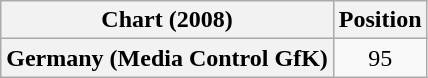<table class="wikitable sortable plainrowheaders" style="text-align:center">
<tr>
<th scope="col">Chart (2008)</th>
<th scope="col">Position</th>
</tr>
<tr>
<th scope="row">Germany (Media Control GfK)</th>
<td>95</td>
</tr>
</table>
